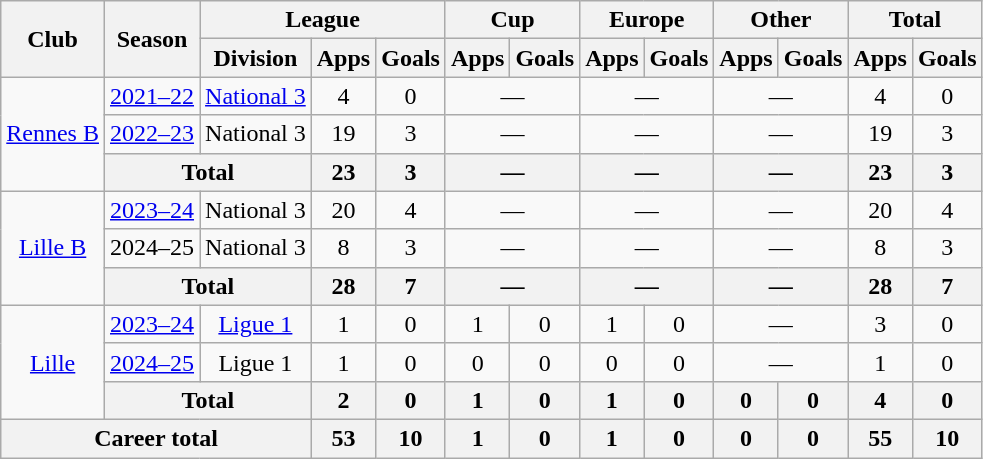<table class="wikitable" style="text-align: center">
<tr>
<th rowspan="2">Club</th>
<th rowspan="2">Season</th>
<th colspan="3">League</th>
<th colspan="2">Cup</th>
<th colspan="2">Europe</th>
<th colspan="2">Other</th>
<th colspan="2">Total</th>
</tr>
<tr>
<th>Division</th>
<th>Apps</th>
<th>Goals</th>
<th>Apps</th>
<th>Goals</th>
<th>Apps</th>
<th>Goals</th>
<th>Apps</th>
<th>Goals</th>
<th>Apps</th>
<th>Goals</th>
</tr>
<tr>
<td rowspan="3"><a href='#'>Rennes B</a></td>
<td><a href='#'>2021–22</a></td>
<td><a href='#'>National 3</a></td>
<td>4</td>
<td>0</td>
<td colspan="2">—</td>
<td colspan="2">—</td>
<td colspan="2">—</td>
<td>4</td>
<td>0</td>
</tr>
<tr>
<td><a href='#'>2022–23</a></td>
<td>National 3</td>
<td>19</td>
<td>3</td>
<td colspan="2">—</td>
<td colspan="2">—</td>
<td colspan="2">—</td>
<td>19</td>
<td>3</td>
</tr>
<tr>
<th colspan="2">Total</th>
<th>23</th>
<th>3</th>
<th colspan="2">—</th>
<th colspan="2">—</th>
<th colspan="2">—</th>
<th>23</th>
<th>3</th>
</tr>
<tr>
<td rowspan="3"><a href='#'>Lille B</a></td>
<td><a href='#'>2023–24</a></td>
<td>National 3</td>
<td>20</td>
<td>4</td>
<td colspan="2">—</td>
<td colspan="2">—</td>
<td colspan="2">—</td>
<td>20</td>
<td>4</td>
</tr>
<tr>
<td>2024–25</td>
<td>National 3</td>
<td>8</td>
<td>3</td>
<td colspan="2">—</td>
<td colspan="2">—</td>
<td colspan="2">—</td>
<td>8</td>
<td>3</td>
</tr>
<tr>
<th colspan="2">Total</th>
<th>28</th>
<th>7</th>
<th colspan="2">—</th>
<th colspan="2">—</th>
<th colspan="2">—</th>
<th>28</th>
<th>7</th>
</tr>
<tr>
<td rowspan="3"><a href='#'>Lille</a></td>
<td><a href='#'>2023–24</a></td>
<td><a href='#'>Ligue 1</a></td>
<td>1</td>
<td>0</td>
<td>1</td>
<td>0</td>
<td>1</td>
<td>0</td>
<td colspan="2">—</td>
<td>3</td>
<td>0</td>
</tr>
<tr>
<td><a href='#'>2024–25</a></td>
<td>Ligue 1</td>
<td>1</td>
<td>0</td>
<td>0</td>
<td>0</td>
<td>0</td>
<td>0</td>
<td colspan="2">—</td>
<td>1</td>
<td>0</td>
</tr>
<tr>
<th colspan="2">Total</th>
<th>2</th>
<th>0</th>
<th>1</th>
<th>0</th>
<th>1</th>
<th>0</th>
<th>0</th>
<th>0</th>
<th>4</th>
<th>0</th>
</tr>
<tr>
<th colspan="3">Career total</th>
<th>53</th>
<th>10</th>
<th>1</th>
<th>0</th>
<th>1</th>
<th>0</th>
<th>0</th>
<th>0</th>
<th>55</th>
<th>10</th>
</tr>
</table>
